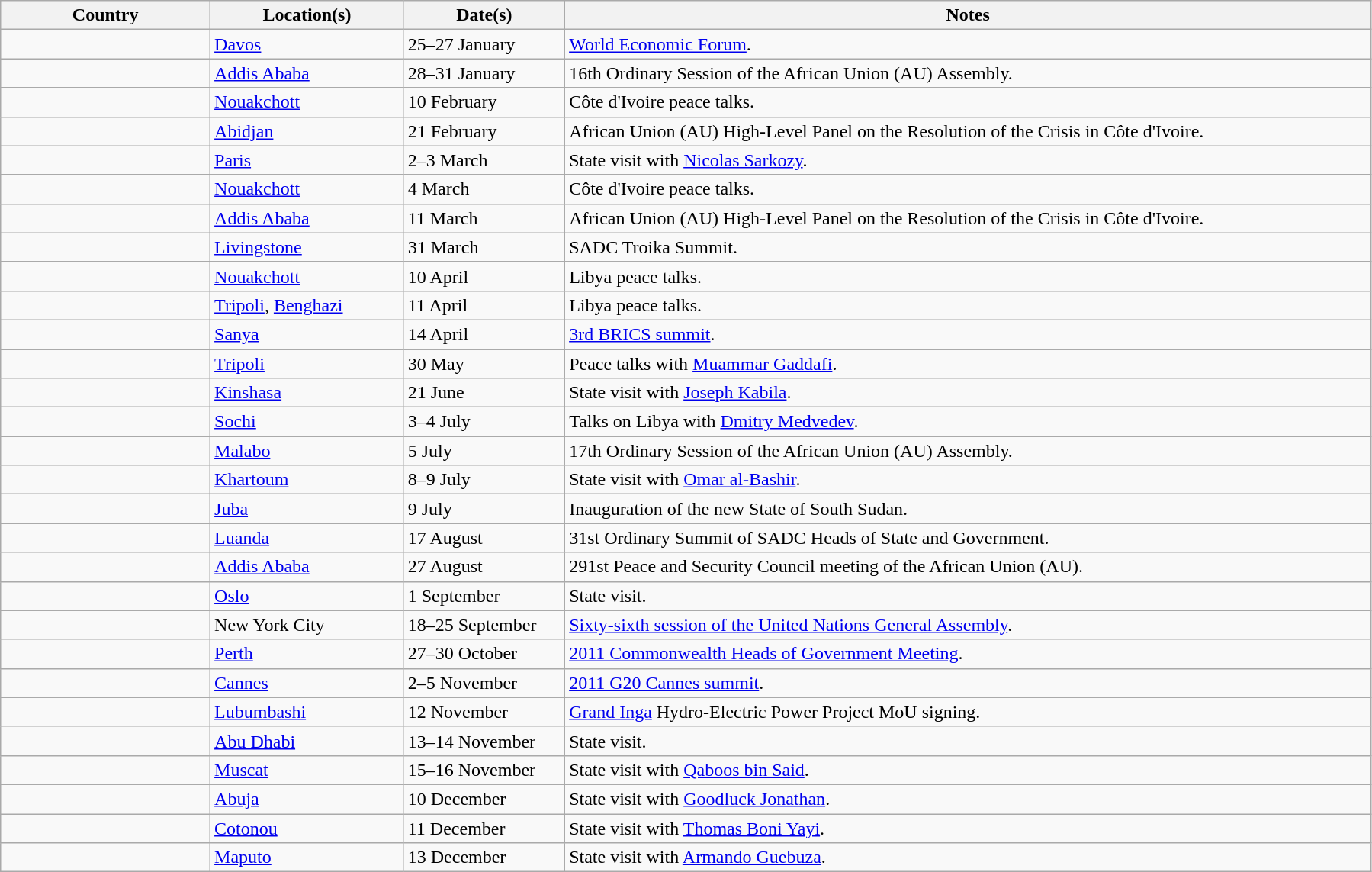<table class="wikitable sortable">
<tr>
<th style="width: 13%;">Country</th>
<th style="width: 12%;">Location(s)</th>
<th style="width: 10%; ">Date(s)</th>
<th style="width: 50%;">Notes</th>
</tr>
<tr>
<td></td>
<td><a href='#'>Davos</a></td>
<td>25–27 January</td>
<td><a href='#'>World Economic Forum</a>.</td>
</tr>
<tr>
<td></td>
<td><a href='#'>Addis Ababa</a></td>
<td>28–31 January</td>
<td>16th Ordinary Session of the African Union (AU) Assembly.</td>
</tr>
<tr>
<td></td>
<td><a href='#'>Nouakchott</a></td>
<td>10 February</td>
<td>Côte d'Ivoire peace talks.</td>
</tr>
<tr>
<td></td>
<td><a href='#'>Abidjan</a></td>
<td>21 February</td>
<td>African Union (AU) High-Level Panel on the Resolution of the Crisis in Côte d'Ivoire.</td>
</tr>
<tr>
<td></td>
<td><a href='#'>Paris</a></td>
<td>2–3 March</td>
<td>State visit with <a href='#'>Nicolas Sarkozy</a>.</td>
</tr>
<tr>
<td></td>
<td><a href='#'>Nouakchott</a></td>
<td>4 March</td>
<td>Côte d'Ivoire peace talks.</td>
</tr>
<tr>
<td></td>
<td><a href='#'>Addis Ababa</a></td>
<td>11 March</td>
<td>African Union (AU) High-Level Panel on the Resolution of the Crisis in Côte d'Ivoire.</td>
</tr>
<tr>
<td></td>
<td><a href='#'>Livingstone</a></td>
<td>31 March</td>
<td>SADC Troika Summit.</td>
</tr>
<tr>
<td></td>
<td><a href='#'>Nouakchott</a></td>
<td>10 April</td>
<td>Libya peace talks.</td>
</tr>
<tr>
<td></td>
<td><a href='#'>Tripoli</a>, <a href='#'>Benghazi</a></td>
<td>11 April</td>
<td>Libya peace talks.</td>
</tr>
<tr>
<td></td>
<td><a href='#'>Sanya</a></td>
<td>14 April</td>
<td><a href='#'>3rd BRICS summit</a>.</td>
</tr>
<tr>
<td></td>
<td><a href='#'>Tripoli</a></td>
<td>30 May</td>
<td>Peace talks with <a href='#'>Muammar Gaddafi</a>.</td>
</tr>
<tr>
<td></td>
<td><a href='#'>Kinshasa</a></td>
<td>21 June</td>
<td>State visit with <a href='#'>Joseph Kabila</a>.</td>
</tr>
<tr>
<td></td>
<td><a href='#'>Sochi</a></td>
<td>3–4 July</td>
<td>Talks on Libya with <a href='#'>Dmitry Medvedev</a>.</td>
</tr>
<tr>
<td></td>
<td><a href='#'>Malabo</a></td>
<td>5 July</td>
<td>17th Ordinary Session of the African Union (AU) Assembly.</td>
</tr>
<tr>
<td></td>
<td><a href='#'>Khartoum</a></td>
<td>8–9 July</td>
<td>State visit with <a href='#'>Omar al-Bashir</a>.</td>
</tr>
<tr>
<td></td>
<td><a href='#'>Juba</a></td>
<td>9 July</td>
<td>Inauguration of the new State of South Sudan.</td>
</tr>
<tr>
<td></td>
<td><a href='#'>Luanda</a></td>
<td>17 August</td>
<td>31st Ordinary Summit of SADC Heads of State and Government.</td>
</tr>
<tr>
<td></td>
<td><a href='#'>Addis Ababa</a></td>
<td>27 August</td>
<td>291st Peace and Security Council meeting of the African Union (AU).</td>
</tr>
<tr>
<td></td>
<td><a href='#'>Oslo</a></td>
<td>1 September</td>
<td>State visit.</td>
</tr>
<tr>
<td></td>
<td>New York City</td>
<td>18–25 September</td>
<td><a href='#'>Sixty-sixth session of the United Nations General Assembly</a>.</td>
</tr>
<tr>
<td></td>
<td><a href='#'>Perth</a></td>
<td>27–30 October</td>
<td><a href='#'>2011 Commonwealth Heads of Government Meeting</a>.</td>
</tr>
<tr>
<td></td>
<td><a href='#'>Cannes</a></td>
<td>2–5 November</td>
<td><a href='#'>2011 G20 Cannes summit</a>.</td>
</tr>
<tr>
<td></td>
<td><a href='#'>Lubumbashi</a></td>
<td>12 November</td>
<td><a href='#'>Grand Inga</a> Hydro-Electric Power Project MoU signing.</td>
</tr>
<tr>
<td></td>
<td><a href='#'>Abu Dhabi</a></td>
<td>13–14 November</td>
<td>State visit.</td>
</tr>
<tr>
<td></td>
<td><a href='#'>Muscat</a></td>
<td>15–16 November</td>
<td>State visit with <a href='#'>Qaboos bin Said</a>.</td>
</tr>
<tr>
<td></td>
<td><a href='#'>Abuja</a></td>
<td>10 December</td>
<td>State visit with <a href='#'>Goodluck Jonathan</a>.</td>
</tr>
<tr>
<td></td>
<td><a href='#'>Cotonou</a></td>
<td>11 December</td>
<td>State visit with <a href='#'>Thomas Boni Yayi</a>.</td>
</tr>
<tr>
<td></td>
<td><a href='#'>Maputo</a></td>
<td>13 December</td>
<td>State visit with <a href='#'>Armando Guebuza</a>.</td>
</tr>
</table>
